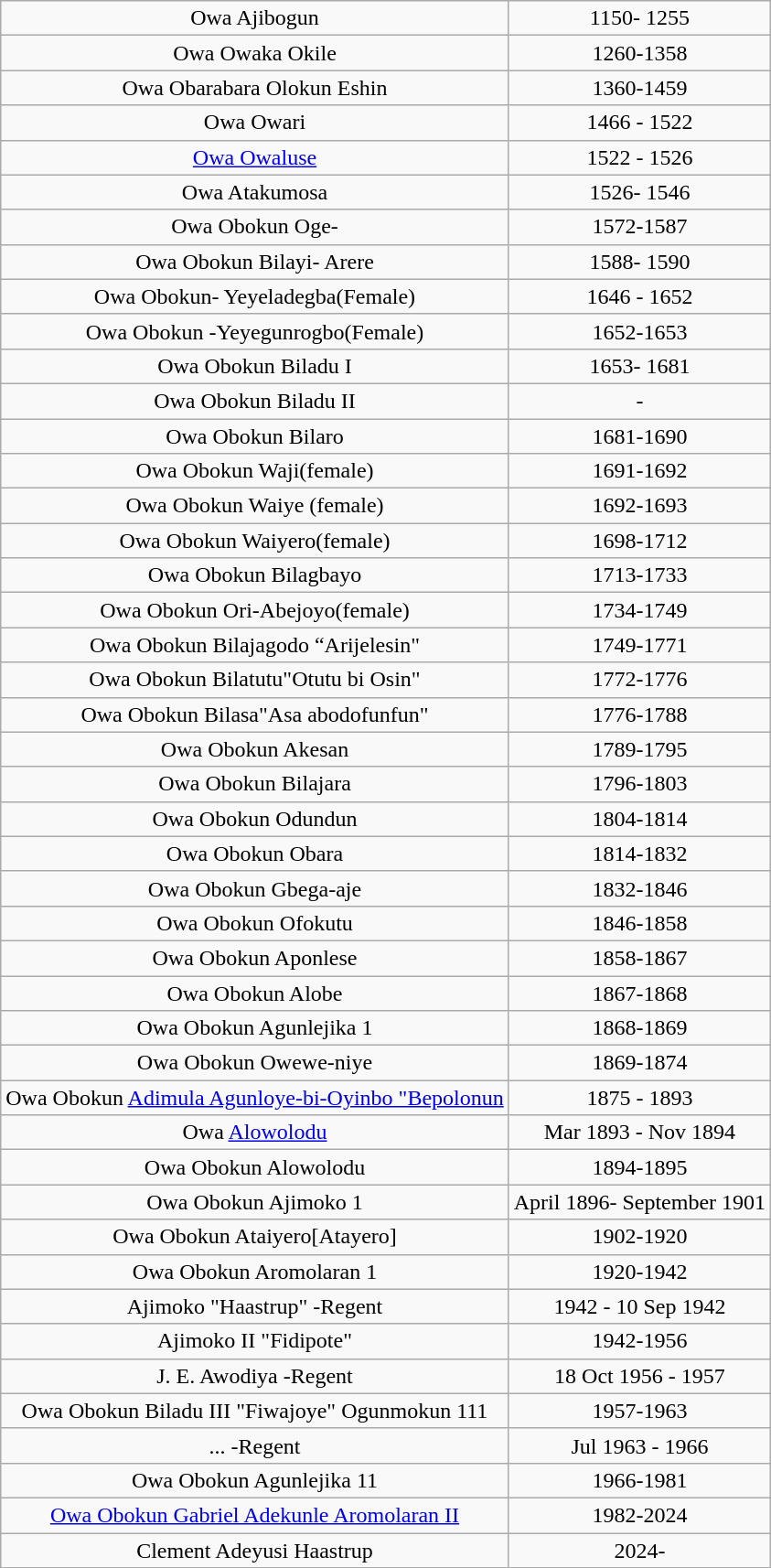<table class="wikitable" style="text-align:center">
<tr>
<td>Owa Ajibogun</td>
<td>1150- 1255</td>
</tr>
<tr>
<td>Owa Owaka Okile</td>
<td>1260-1358</td>
</tr>
<tr>
<td>Owa Obarabara Olokun Eshin</td>
<td>1360-1459</td>
</tr>
<tr>
<td>Owa Owari</td>
<td>1466 - 1522</td>
</tr>
<tr>
<td><a href='#'>Owa Owaluse</a></td>
<td>1522 - 1526</td>
</tr>
<tr>
<td>Owa Atakumosa</td>
<td>1526- 1546</td>
</tr>
<tr>
<td>Owa Obokun Oge-</td>
<td>1572-1587</td>
</tr>
<tr>
<td>Owa Obokun Bilayi- Arere</td>
<td>1588- 1590</td>
</tr>
<tr>
<td>Owa Obokun- Yeyeladegba(Female)</td>
<td>1646 - 1652</td>
</tr>
<tr>
<td>Owa Obokun -Yeyegunrogbo(Female)</td>
<td>1652-1653</td>
</tr>
<tr>
<td>Owa Obokun Biladu I</td>
<td>1653- 1681</td>
</tr>
<tr>
<td>Owa Obokun Biladu II</td>
<td>-</td>
</tr>
<tr>
<td>Owa Obokun Bilaro</td>
<td>1681-1690</td>
</tr>
<tr>
<td>Owa Obokun Waji(female)</td>
<td>1691-1692</td>
</tr>
<tr>
<td>Owa Obokun Waiye (female)</td>
<td>1692-1693</td>
</tr>
<tr>
<td>Owa Obokun Waiyero(female)</td>
<td>1698-1712</td>
</tr>
<tr>
<td>Owa Obokun Bilagbayo</td>
<td>1713-1733</td>
</tr>
<tr>
<td>Owa Obokun Ori-Abejoyo(female)</td>
<td>1734-1749</td>
</tr>
<tr>
<td>Owa Obokun Bilajagodo “Arijelesin"</td>
<td>1749-1771</td>
</tr>
<tr>
<td>Owa Obokun Bilatutu"Otutu bi Osin"</td>
<td>1772-1776</td>
</tr>
<tr>
<td>Owa Obokun Bilasa"Asa abodofunfun"</td>
<td>1776-1788</td>
</tr>
<tr>
<td>Owa Obokun Akesan</td>
<td>1789-1795</td>
</tr>
<tr>
<td>Owa Obokun Bilajara</td>
<td>1796-1803</td>
</tr>
<tr>
<td>Owa Obokun Odundun</td>
<td>1804-1814</td>
</tr>
<tr>
<td>Owa Obokun Obara</td>
<td>1814-1832</td>
</tr>
<tr>
<td>Owa Obokun Gbega-aje</td>
<td>1832-1846</td>
</tr>
<tr>
<td>Owa Obokun Ofokutu</td>
<td>1846-1858</td>
</tr>
<tr>
<td>Owa Obokun Aponlese</td>
<td>1858-1867</td>
</tr>
<tr>
<td>Owa Obokun Alobe</td>
<td>1867-1868</td>
</tr>
<tr>
<td>Owa Obokun Agunlejika 1</td>
<td>1868-1869</td>
</tr>
<tr>
<td>Owa Obokun Owewe-niye</td>
<td>1869-1874</td>
</tr>
<tr>
<td>Owa Obokun <a href='#'>Adimula Agunloye-bi-Oyinbo "Bepolonun</a></td>
<td>1875 - 1893</td>
</tr>
<tr>
<td>Owa <a href='#'>Alowolodu</a></td>
<td>Mar 1893 - Nov 1894</td>
</tr>
<tr>
<td>Owa Obokun Alowolodu</td>
<td>1894-1895</td>
</tr>
<tr>
<td>Owa Obokun Ajimoko 1</td>
<td>April 1896- September 1901</td>
</tr>
<tr>
<td>Owa Obokun Ataiyero[Atayero]</td>
<td>1902-1920</td>
</tr>
<tr>
<td>Owa Obokun Aromolaran 1</td>
<td>1920-1942</td>
</tr>
<tr>
<td>Ajimoko "Haastrup" -Regent</td>
<td>1942 - 10 Sep 1942</td>
</tr>
<tr>
<td Owa Obokun>Ajimoko II "Fidipote"</td>
<td 10 Sep 1942 - 18 Oct 1956>1942-1956</td>
</tr>
<tr>
<td>J. E. Awodiya -Regent</td>
<td>18 Oct 1956 - 1957</td>
</tr>
<tr>
<td>Owa Obokun Biladu III "Fiwajoye" Ogunmokun 111</td>
<td>1957-1963</td>
</tr>
<tr>
<td>... -Regent</td>
<td>Jul 1963 - 1966</td>
</tr>
<tr>
<td>Owa Obokun Agunlejika 11</td>
<td>1966-1981</td>
</tr>
<tr>
<td><a href='#'>Owa Obokun Gabriel Adekunle Aromolaran II</a></td>
<td>1982-2024</td>
</tr>
<tr>
<td>Clement Adeyusi Haastrup</td>
<td>2024-</td>
</tr>
</table>
